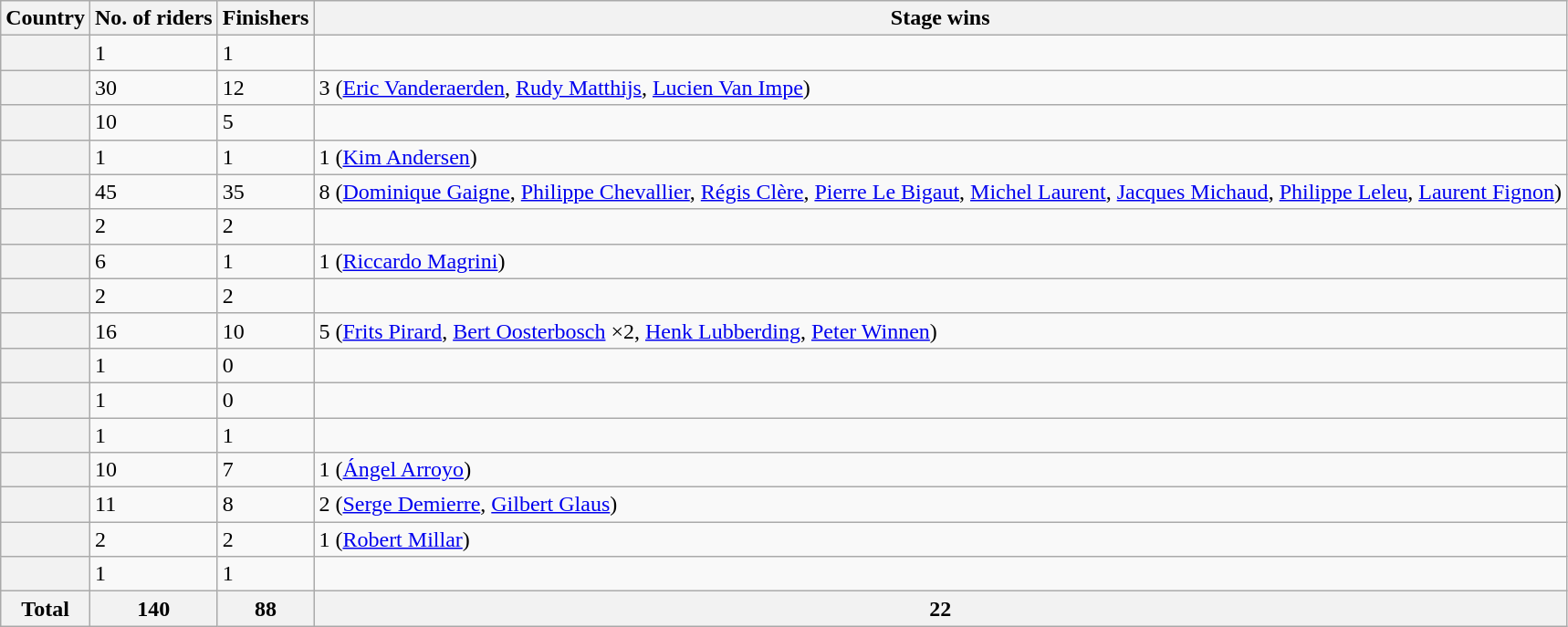<table class="wikitable plainrowheaders sortable">
<tr>
<th scope="col">Country</th>
<th scope="col">No. of riders</th>
<th scope="col">Finishers</th>
<th scope="col">Stage wins</th>
</tr>
<tr>
<th scope="row"></th>
<td>1</td>
<td>1</td>
<td></td>
</tr>
<tr>
<th scope="row"></th>
<td>30</td>
<td>12</td>
<td>3 (<a href='#'>Eric Vanderaerden</a>, <a href='#'>Rudy Matthijs</a>, <a href='#'>Lucien Van Impe</a>)</td>
</tr>
<tr>
<th scope="row"></th>
<td>10</td>
<td>5</td>
<td></td>
</tr>
<tr>
<th scope="row"></th>
<td>1</td>
<td>1</td>
<td>1 (<a href='#'>Kim Andersen</a>)</td>
</tr>
<tr>
<th scope="row"></th>
<td>45</td>
<td>35</td>
<td>8 (<a href='#'>Dominique Gaigne</a>, <a href='#'>Philippe Chevallier</a>, <a href='#'>Régis Clère</a>, <a href='#'>Pierre Le Bigaut</a>, <a href='#'>Michel Laurent</a>, <a href='#'>Jacques Michaud</a>, <a href='#'>Philippe Leleu</a>, <a href='#'>Laurent Fignon</a>)</td>
</tr>
<tr>
<th scope="row"></th>
<td>2</td>
<td>2</td>
<td></td>
</tr>
<tr>
<th scope="row"></th>
<td>6</td>
<td>1</td>
<td>1 (<a href='#'>Riccardo Magrini</a>)</td>
</tr>
<tr>
<th scope="row"></th>
<td>2</td>
<td>2</td>
<td></td>
</tr>
<tr>
<th scope="row"></th>
<td>16</td>
<td>10</td>
<td>5 (<a href='#'>Frits Pirard</a>, <a href='#'>Bert Oosterbosch</a> ×2, <a href='#'>Henk Lubberding</a>, <a href='#'>Peter Winnen</a>)</td>
</tr>
<tr>
<th scope="row"></th>
<td>1</td>
<td>0</td>
<td></td>
</tr>
<tr>
<th scope="row"></th>
<td>1</td>
<td>0</td>
<td></td>
</tr>
<tr>
<th scope="row"></th>
<td>1</td>
<td>1</td>
<td></td>
</tr>
<tr>
<th scope="row"></th>
<td>10</td>
<td>7</td>
<td>1 (<a href='#'>Ángel Arroyo</a>)</td>
</tr>
<tr>
<th scope="row"></th>
<td>11</td>
<td>8</td>
<td>2 (<a href='#'>Serge Demierre</a>, <a href='#'>Gilbert Glaus</a>)</td>
</tr>
<tr>
<th scope="row"></th>
<td>2</td>
<td>2</td>
<td>1 (<a href='#'>Robert Millar</a>)</td>
</tr>
<tr>
<th scope="row"></th>
<td>1</td>
<td>1</td>
<td></td>
</tr>
<tr>
<th>Total</th>
<th>140</th>
<th>88</th>
<th>22</th>
</tr>
</table>
